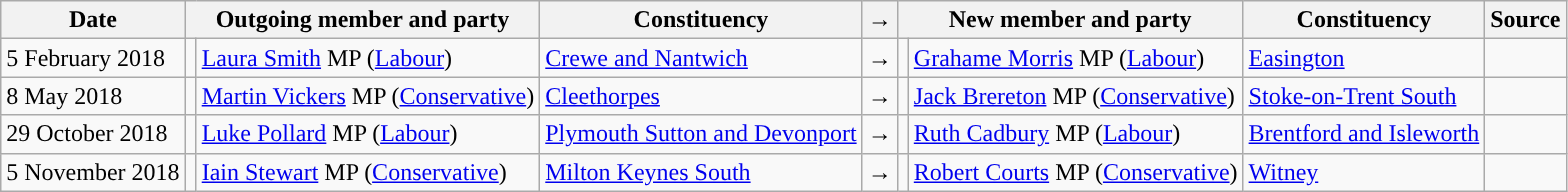<table class="wikitable">
<tr>
<th valign="top">Date</th>
<th colspan="2" valign="top">Outgoing member and party</th>
<th valign="top">Constituency</th>
<th>→</th>
<th colspan="2" valign="top">New member and party</th>
<th valign="top">Constituency</th>
<th valign="top">Source</th>
</tr>
<tr>
<td>5 February 2018</td>
<td style="color:inherit;background:"></td>
<td><a href='#'>Laura Smith</a> MP (<a href='#'>Labour</a>)</td>
<td><a href='#'>Crewe and Nantwich</a></td>
<td>→</td>
<td style="color:inherit;background:"></td>
<td><a href='#'>Grahame Morris</a> MP (<a href='#'>Labour</a>)</td>
<td><a href='#'>Easington</a></td>
<td></td>
</tr>
<tr>
<td>8 May 2018</td>
<td style="color:inherit;background:"></td>
<td><a href='#'>Martin Vickers</a> MP (<a href='#'>Conservative</a>)</td>
<td><a href='#'>Cleethorpes</a></td>
<td>→</td>
<td style="color:inherit;background:"></td>
<td><a href='#'>Jack Brereton</a> MP (<a href='#'>Conservative</a>)</td>
<td><a href='#'>Stoke-on-Trent South</a></td>
<td></td>
</tr>
<tr>
<td>29 October 2018</td>
<td style="color:inherit;background:"></td>
<td><a href='#'>Luke Pollard</a> MP (<a href='#'>Labour</a>)</td>
<td><a href='#'>Plymouth Sutton and Devonport</a></td>
<td>→</td>
<td style="color:inherit;background:"></td>
<td><a href='#'>Ruth Cadbury</a> MP (<a href='#'>Labour</a>)</td>
<td><a href='#'>Brentford and Isleworth</a></td>
<td></td>
</tr>
<tr>
<td>5 November 2018</td>
<td style="color:inherit;background:"></td>
<td><a href='#'>Iain Stewart</a> MP (<a href='#'>Conservative</a>)</td>
<td><a href='#'>Milton Keynes South</a></td>
<td>→</td>
<td style="color:inherit;background:"></td>
<td><a href='#'>Robert Courts</a> MP (<a href='#'>Conservative</a>)</td>
<td><a href='#'>Witney</a></td>
<td></td>
</tr>
</table>
